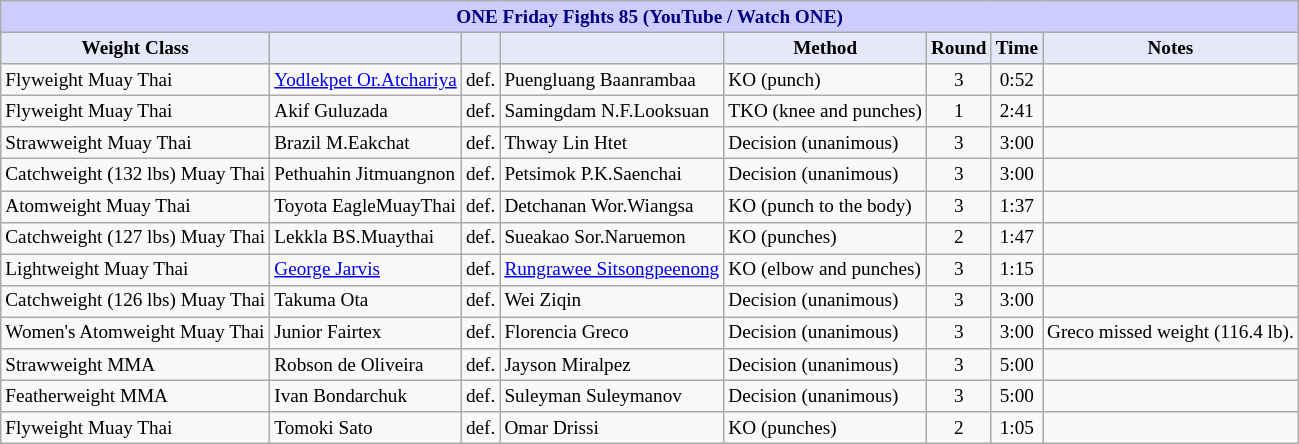<table class="wikitable" style="font-size: 80%;">
<tr>
<th colspan="8" style="background-color: #ccf; color: #000080; text-align: center;"><strong>ONE Friday Fights 85 (YouTube / Watch ONE)</strong></th>
</tr>
<tr>
<th colspan="1" style="background-color: #E6E8FA; color: #000000; text-align: center;">Weight Class</th>
<th colspan="1" style="background-color: #E6E8FA; color: #000000; text-align: center;"></th>
<th colspan="1" style="background-color: #E6E8FA; color: #000000; text-align: center;"></th>
<th colspan="1" style="background-color: #E6E8FA; color: #000000; text-align: center;"></th>
<th colspan="1" style="background-color: #E6E8FA; color: #000000; text-align: center;">Method</th>
<th colspan="1" style="background-color: #E6E8FA; color: #000000; text-align: center;">Round</th>
<th colspan="1" style="background-color: #E6E8FA; color: #000000; text-align: center;">Time</th>
<th colspan="1" style="background-color: #E6E8FA; color: #000000; text-align: center;">Notes</th>
</tr>
<tr>
<td>Flyweight Muay Thai</td>
<td> <a href='#'>Yodlekpet Or.Atchariya</a></td>
<td>def.</td>
<td> Puengluang Baanrambaa</td>
<td>KO (punch)</td>
<td align=center>3</td>
<td align=center>0:52</td>
<td></td>
</tr>
<tr>
<td>Flyweight Muay Thai</td>
<td> Akif Guluzada</td>
<td>def.</td>
<td> Samingdam N.F.Looksuan</td>
<td>TKO (knee and punches)</td>
<td align=center>1</td>
<td align=center>2:41</td>
<td></td>
</tr>
<tr>
<td>Strawweight Muay Thai</td>
<td> Brazil M.Eakchat</td>
<td>def.</td>
<td> Thway Lin Htet</td>
<td>Decision (unanimous)</td>
<td align=center>3</td>
<td align=center>3:00</td>
<td></td>
</tr>
<tr>
<td>Catchweight (132 lbs) Muay Thai</td>
<td> Pethuahin Jitmuangnon</td>
<td>def.</td>
<td> Petsimok P.K.Saenchai</td>
<td>Decision (unanimous)</td>
<td align=center>3</td>
<td align=center>3:00</td>
<td></td>
</tr>
<tr>
<td>Atomweight Muay Thai</td>
<td> Toyota EagleMuayThai</td>
<td>def.</td>
<td> Detchanan Wor.Wiangsa</td>
<td>KO (punch to the body)</td>
<td align=center>3</td>
<td align=center>1:37</td>
<td></td>
</tr>
<tr>
<td>Catchweight (127 lbs) Muay Thai</td>
<td> Lekkla BS.Muaythai</td>
<td>def.</td>
<td> Sueakao Sor.Naruemon</td>
<td>KO (punches)</td>
<td align=center>2</td>
<td align=center>1:47</td>
<td></td>
</tr>
<tr>
<td>Lightweight Muay Thai</td>
<td> <a href='#'>George Jarvis</a></td>
<td>def.</td>
<td> <a href='#'>Rungrawee Sitsongpeenong</a></td>
<td>KO (elbow and punches)</td>
<td align=center>3</td>
<td align=center>1:15</td>
<td></td>
</tr>
<tr>
<td>Catchweight (126 lbs) Muay Thai</td>
<td> Takuma Ota</td>
<td>def.</td>
<td> Wei Ziqin</td>
<td>Decision (unanimous)</td>
<td align=center>3</td>
<td align=center>3:00</td>
<td></td>
</tr>
<tr>
<td>Women's Atomweight Muay Thai</td>
<td> Junior Fairtex</td>
<td>def.</td>
<td> Florencia Greco</td>
<td>Decision (unanimous)</td>
<td align=center>3</td>
<td align=center>3:00</td>
<td>Greco missed weight (116.4 lb).</td>
</tr>
<tr>
<td>Strawweight MMA</td>
<td> Robson de Oliveira</td>
<td>def.</td>
<td> Jayson Miralpez</td>
<td>Decision (unanimous)</td>
<td align=center>3</td>
<td align=center>5:00</td>
<td></td>
</tr>
<tr>
<td>Featherweight MMA</td>
<td> Ivan Bondarchuk</td>
<td>def.</td>
<td> Suleyman Suleymanov</td>
<td>Decision (unanimous)</td>
<td align=center>3</td>
<td align=center>5:00</td>
<td></td>
</tr>
<tr>
<td>Flyweight Muay Thai</td>
<td> Tomoki Sato</td>
<td>def.</td>
<td> Omar Drissi</td>
<td>KO (punches)</td>
<td align=center>2</td>
<td align=center>1:05</td>
<td></td>
</tr>
</table>
